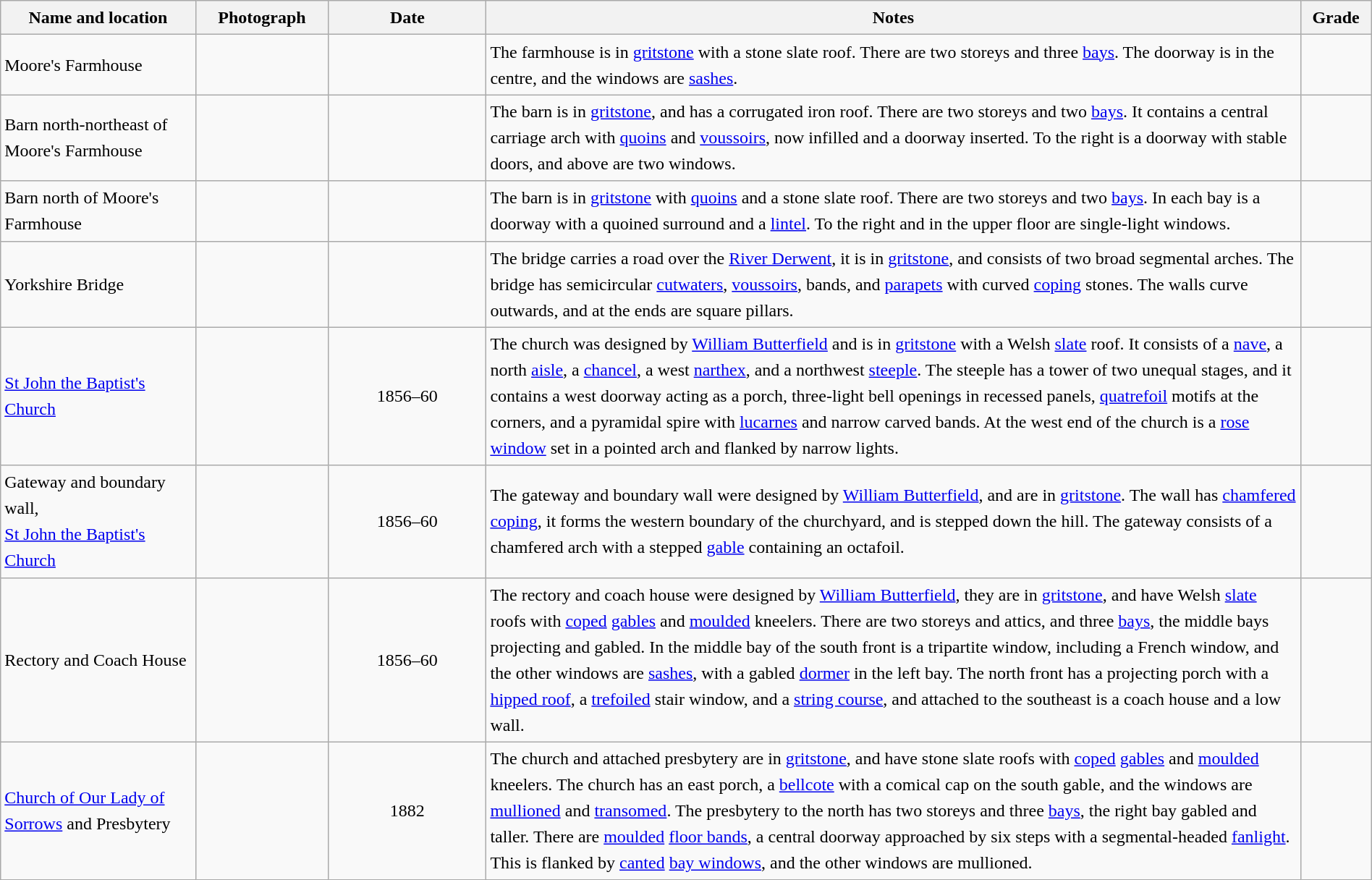<table class="wikitable sortable plainrowheaders" style="width:100%; border:0; text-align:left; line-height:150%;">
<tr>
<th scope="col"  style="width:150px">Name and location</th>
<th scope="col"  style="width:100px" class="unsortable">Photograph</th>
<th scope="col"  style="width:120px">Date</th>
<th scope="col"  style="width:650px" class="unsortable">Notes</th>
<th scope="col"  style="width:50px">Grade</th>
</tr>
<tr>
<td>Moore's Farmhouse<br><small></small></td>
<td></td>
<td align="center"></td>
<td>The farmhouse is in <a href='#'>gritstone</a> with a stone slate roof.  There are two storeys and three <a href='#'>bays</a>.  The doorway is in the centre, and the windows are <a href='#'>sashes</a>.</td>
<td align="center" ></td>
</tr>
<tr>
<td>Barn north-northeast of Moore's Farmhouse<br><small></small></td>
<td></td>
<td align="center"></td>
<td>The barn is in <a href='#'>gritstone</a>, and has a corrugated iron roof.  There are two storeys and two <a href='#'>bays</a>.  It contains a central carriage arch with <a href='#'>quoins</a> and <a href='#'>voussoirs</a>, now infilled and a doorway inserted.  To the right is a doorway with stable doors, and above are two windows.</td>
<td align="center" ></td>
</tr>
<tr>
<td>Barn north of Moore's Farmhouse<br><small></small></td>
<td></td>
<td align="center"></td>
<td>The barn is in <a href='#'>gritstone</a> with <a href='#'>quoins</a> and a stone slate roof.  There are two storeys and two <a href='#'>bays</a>.  In each bay is a doorway with a quoined surround and a <a href='#'>lintel</a>.  To the right and in the upper floor are single-light windows.</td>
<td align="center" ></td>
</tr>
<tr>
<td>Yorkshire Bridge<br><small></small></td>
<td></td>
<td align="center"></td>
<td>The bridge carries a road over the <a href='#'>River Derwent</a>, it is in <a href='#'>gritstone</a>, and consists of two broad segmental arches.  The bridge has semicircular <a href='#'>cutwaters</a>, <a href='#'>voussoirs</a>, bands, and <a href='#'>parapets</a> with curved <a href='#'>coping</a> stones.  The walls curve outwards, and at the ends are square pillars.</td>
<td align="center" ></td>
</tr>
<tr>
<td><a href='#'>St John the Baptist's Church</a><br><small></small></td>
<td></td>
<td align="center">1856–60</td>
<td>The church was designed by <a href='#'>William Butterfield</a> and is in <a href='#'>gritstone</a> with a Welsh <a href='#'>slate</a> roof.  It consists of a <a href='#'>nave</a>, a north <a href='#'>aisle</a>, a <a href='#'>chancel</a>, a west <a href='#'>narthex</a>, and a northwest <a href='#'>steeple</a>.  The steeple has a tower of two unequal stages, and it contains a west doorway acting as a porch, three-light bell openings in recessed panels, <a href='#'>quatrefoil</a> motifs at the corners, and a pyramidal spire with <a href='#'>lucarnes</a> and narrow carved bands.  At the west end of the church is a <a href='#'>rose window</a> set in a pointed arch and flanked by narrow lights.</td>
<td align="center" ></td>
</tr>
<tr>
<td>Gateway and boundary wall,<br><a href='#'>St John the Baptist's Church</a><br><small></small></td>
<td></td>
<td align="center">1856–60</td>
<td>The gateway and boundary wall were designed by <a href='#'>William Butterfield</a>, and are in <a href='#'>gritstone</a>.  The wall has <a href='#'>chamfered</a> <a href='#'>coping</a>, it forms the western boundary of the churchyard, and is stepped down the hill.  The gateway consists of a chamfered arch with a stepped <a href='#'>gable</a> containing an octafoil.</td>
<td align="center" ></td>
</tr>
<tr>
<td>Rectory and Coach House<br><small></small></td>
<td></td>
<td align="center">1856–60</td>
<td>The rectory and coach house were designed by <a href='#'>William Butterfield</a>, they are in <a href='#'>gritstone</a>, and have Welsh <a href='#'>slate</a> roofs with <a href='#'>coped</a> <a href='#'>gables</a> and <a href='#'>moulded</a> kneelers.  There are two storeys and attics, and three <a href='#'>bays</a>, the middle bays projecting and gabled.  In the middle bay of the south front is a tripartite window, including a French window, and the other windows are <a href='#'>sashes</a>, with a gabled <a href='#'>dormer</a> in the left bay.  The north front has a projecting porch with a <a href='#'>hipped roof</a>, a <a href='#'>trefoiled</a> stair window, and a <a href='#'>string course</a>, and attached to the southeast is a coach house and a low wall.</td>
<td align="center" ></td>
</tr>
<tr>
<td><a href='#'>Church of Our Lady of Sorrows</a> and Presbytery<br><small></small></td>
<td></td>
<td align="center">1882</td>
<td>The church and attached presbytery are in <a href='#'>gritstone</a>, and have stone slate roofs with <a href='#'>coped</a> <a href='#'>gables</a> and <a href='#'>moulded</a> kneelers. The church has an east porch, a <a href='#'>bellcote</a> with a comical cap on the south gable, and the windows are <a href='#'>mullioned</a> and <a href='#'>transomed</a>.  The presbytery to the north has two storeys and three <a href='#'>bays</a>, the right bay gabled and taller.  There are <a href='#'>moulded</a> <a href='#'>floor bands</a>, a central doorway approached by six steps with a segmental-headed <a href='#'>fanlight</a>.  This is flanked by <a href='#'>canted</a> <a href='#'>bay windows</a>, and the other windows are mullioned.</td>
<td align="center" ></td>
</tr>
<tr>
</tr>
</table>
